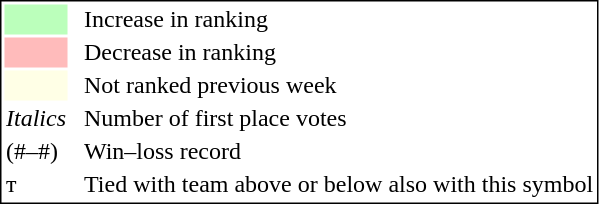<table style="border:1px solid black;">
<tr>
<td style="background:#bbffbb; width:20px;"></td>
<td> </td>
<td>Increase in ranking</td>
</tr>
<tr>
<td style="background:#ffbbbb; width:20px;"></td>
<td> </td>
<td>Decrease in ranking</td>
</tr>
<tr>
<td style="background:#FFFFE6; width:20px;"></td>
<td> </td>
<td>Not ranked previous week</td>
</tr>
<tr>
<td><em>Italics</em></td>
<td> </td>
<td>Number of first place votes</td>
</tr>
<tr>
<td>(#–#)</td>
<td> </td>
<td>Win–loss record</td>
</tr>
<tr>
<td>т</td>
<td></td>
<td>Tied with team above or below also with this symbol</td>
</tr>
</table>
